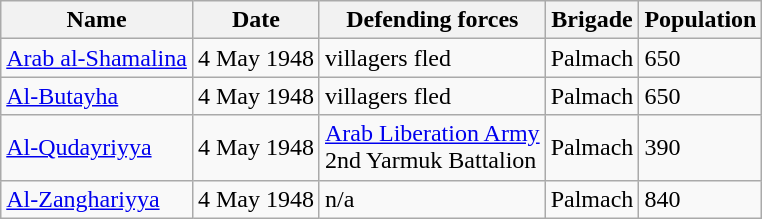<table class="wikitable">
<tr>
<th>Name</th>
<th>Date</th>
<th>Defending forces</th>
<th>Brigade</th>
<th>Population</th>
</tr>
<tr>
<td><a href='#'>Arab al-Shamalina</a></td>
<td>4 May 1948</td>
<td>villagers fled</td>
<td>Palmach</td>
<td>650</td>
</tr>
<tr>
<td><a href='#'>Al-Butayha</a></td>
<td>4 May 1948</td>
<td>villagers fled</td>
<td>Palmach</td>
<td>650</td>
</tr>
<tr>
<td><a href='#'>Al-Qudayriyya</a></td>
<td>4 May 1948</td>
<td><a href='#'>Arab Liberation Army</a><br>2nd Yarmuk Battalion</td>
<td>Palmach</td>
<td>390</td>
</tr>
<tr>
<td><a href='#'>Al-Zanghariyya</a></td>
<td>4 May 1948</td>
<td>n/a</td>
<td>Palmach</td>
<td>840</td>
</tr>
</table>
